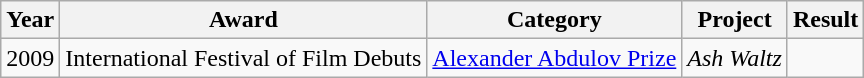<table class="wikitable sortable">
<tr>
<th>Year</th>
<th>Award</th>
<th>Category</th>
<th>Project</th>
<th>Result</th>
</tr>
<tr>
<td>2009</td>
<td>International Festival of Film Debuts</td>
<td><a href='#'>Alexander Abdulov Prize</a></td>
<td><em>Ash Waltz</em></td>
<td></td>
</tr>
</table>
